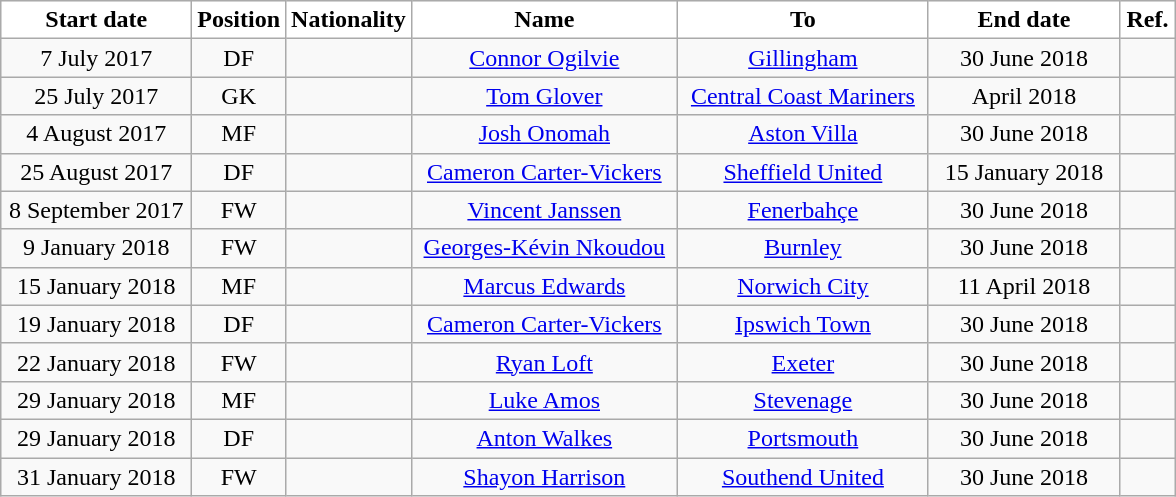<table class="wikitable" style="text-align:center">
<tr>
<th style="background:#FFFFFF; color:#000000; width:120px;">Start date</th>
<th style="background:#FFFFFF; color:#000000; width:50px;">Position</th>
<th style="background:#FFFFFF; color:#000000; width:50px;">Nationality</th>
<th style="background:#FFFFFF; color:#000000; width:170px;">Name</th>
<th style="background:#FFFFFF; color:#000000; width:160px;">To</th>
<th style="background:#FFFFFF; color:#000000; width:120px;">End date</th>
<th style="background:#FFFFFF; color:#000000; width:30px;">Ref.</th>
</tr>
<tr>
<td>7 July 2017</td>
<td>DF</td>
<td></td>
<td><a href='#'>Connor Ogilvie</a></td>
<td><a href='#'>Gillingham</a></td>
<td>30 June 2018</td>
<td></td>
</tr>
<tr>
<td>25 July 2017</td>
<td>GK</td>
<td></td>
<td><a href='#'>Tom Glover</a></td>
<td><a href='#'>Central Coast Mariners</a></td>
<td>April 2018</td>
<td></td>
</tr>
<tr>
<td>4 August 2017</td>
<td>MF</td>
<td></td>
<td><a href='#'>Josh Onomah</a></td>
<td><a href='#'>Aston Villa</a></td>
<td>30 June 2018</td>
<td></td>
</tr>
<tr>
<td>25 August 2017</td>
<td>DF</td>
<td></td>
<td><a href='#'>Cameron Carter-Vickers</a></td>
<td><a href='#'>Sheffield United</a></td>
<td>15 January 2018</td>
<td></td>
</tr>
<tr>
<td>8 September 2017</td>
<td>FW</td>
<td></td>
<td><a href='#'>Vincent Janssen</a></td>
<td><a href='#'>Fenerbahçe</a></td>
<td>30 June 2018</td>
<td></td>
</tr>
<tr>
<td>9 January 2018</td>
<td>FW</td>
<td></td>
<td><a href='#'>Georges-Kévin Nkoudou</a></td>
<td><a href='#'>Burnley</a></td>
<td>30 June 2018</td>
<td></td>
</tr>
<tr>
<td>15 January 2018</td>
<td>MF</td>
<td></td>
<td><a href='#'>Marcus Edwards</a></td>
<td><a href='#'>Norwich City</a></td>
<td>11 April 2018</td>
<td></td>
</tr>
<tr>
<td>19 January 2018</td>
<td>DF</td>
<td></td>
<td><a href='#'>Cameron Carter-Vickers</a></td>
<td><a href='#'>Ipswich Town</a></td>
<td>30 June 2018</td>
<td></td>
</tr>
<tr>
<td>22 January 2018</td>
<td>FW</td>
<td></td>
<td><a href='#'>Ryan Loft</a></td>
<td><a href='#'>Exeter</a></td>
<td>30 June 2018</td>
<td></td>
</tr>
<tr>
<td>29 January 2018</td>
<td>MF</td>
<td></td>
<td><a href='#'>Luke Amos</a></td>
<td><a href='#'>Stevenage</a></td>
<td>30 June 2018</td>
<td></td>
</tr>
<tr>
<td>29 January 2018</td>
<td>DF</td>
<td></td>
<td><a href='#'>Anton Walkes</a></td>
<td><a href='#'>Portsmouth</a></td>
<td>30 June 2018</td>
<td></td>
</tr>
<tr>
<td>31 January 2018</td>
<td>FW</td>
<td></td>
<td><a href='#'>Shayon Harrison</a></td>
<td><a href='#'>Southend United</a></td>
<td>30 June 2018</td>
<td></td>
</tr>
</table>
